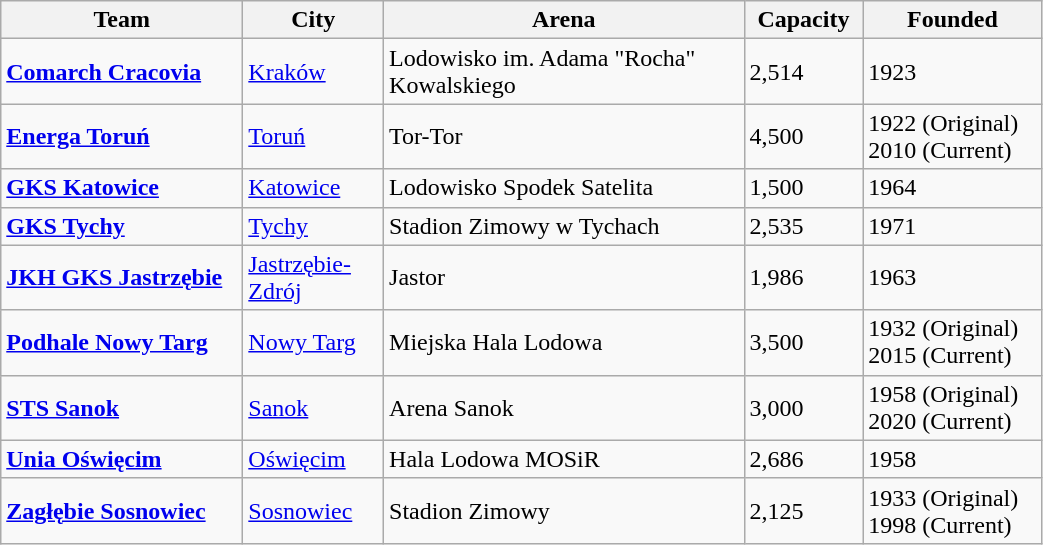<table class="wikitable sortable" width=55%>
<tr>
<th width=220px>Team</th>
<th width=100px>City</th>
<th width=350px>Arena</th>
<th width=80px>Capacity</th>
<th width=150px>Founded</th>
</tr>
<tr>
<td><strong><a href='#'>Comarch Cracovia</a></strong></td>
<td><a href='#'>Kraków</a></td>
<td>Lodowisko im. Adama "Rocha" Kowalskiego</td>
<td>2,514</td>
<td>1923</td>
</tr>
<tr>
<td><strong><a href='#'>Energa Toruń</a></strong></td>
<td><a href='#'>Toruń</a></td>
<td>Tor-Tor</td>
<td>4,500</td>
<td>1922 (Original) 2010 (Current)</td>
</tr>
<tr>
<td><strong><a href='#'>GKS Katowice</a></strong></td>
<td><a href='#'>Katowice</a></td>
<td>Lodowisko Spodek Satelita</td>
<td>1,500</td>
<td>1964</td>
</tr>
<tr>
<td><strong><a href='#'>GKS Tychy</a></strong></td>
<td><a href='#'>Tychy</a></td>
<td>Stadion Zimowy w Tychach</td>
<td>2,535</td>
<td>1971</td>
</tr>
<tr>
<td><strong><a href='#'>JKH GKS Jastrzębie</a></strong></td>
<td><a href='#'>Jastrzębie-Zdrój</a></td>
<td>Jastor</td>
<td>1,986</td>
<td>1963</td>
</tr>
<tr>
<td><strong><a href='#'>Podhale Nowy Targ</a></strong></td>
<td><a href='#'>Nowy Targ</a></td>
<td>Miejska Hala Lodowa</td>
<td>3,500</td>
<td>1932 (Original) 2015 (Current)</td>
</tr>
<tr>
<td><strong><a href='#'>STS Sanok</a></strong></td>
<td><a href='#'>Sanok</a></td>
<td>Arena Sanok</td>
<td>3,000</td>
<td>1958 (Original) 2020 (Current)</td>
</tr>
<tr>
<td><strong><a href='#'>Unia Oświęcim</a></strong></td>
<td><a href='#'>Oświęcim</a></td>
<td>Hala Lodowa MOSiR</td>
<td>2,686</td>
<td>1958</td>
</tr>
<tr>
<td><strong><a href='#'>Zagłębie Sosnowiec</a></strong></td>
<td><a href='#'>Sosnowiec</a></td>
<td>Stadion Zimowy</td>
<td>2,125</td>
<td>1933 (Original) 1998 (Current)</td>
</tr>
</table>
